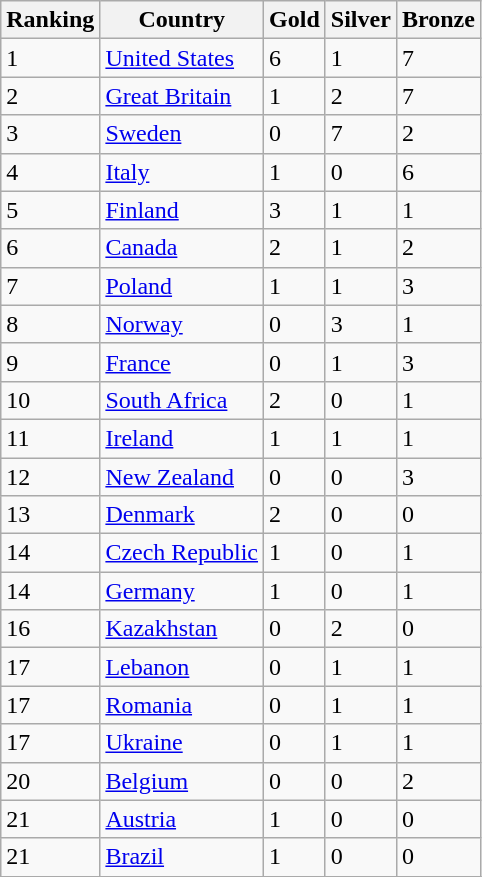<table class="wikitable">
<tr>
<th>Ranking</th>
<th>Country</th>
<th>Gold </th>
<th>Silver </th>
<th>Bronze </th>
</tr>
<tr>
<td>1</td>
<td> <a href='#'>United States</a></td>
<td>6</td>
<td>1</td>
<td>7</td>
</tr>
<tr>
<td>2</td>
<td> <a href='#'>Great Britain</a></td>
<td>1</td>
<td>2</td>
<td>7</td>
</tr>
<tr>
<td>3</td>
<td> <a href='#'>Sweden</a></td>
<td>0</td>
<td>7</td>
<td>2</td>
</tr>
<tr>
<td>4</td>
<td> <a href='#'>Italy</a></td>
<td>1</td>
<td>0</td>
<td>6</td>
</tr>
<tr>
<td>5</td>
<td> <a href='#'>Finland</a></td>
<td>3</td>
<td>1</td>
<td>1</td>
</tr>
<tr>
<td>6</td>
<td> <a href='#'>Canada</a></td>
<td>2</td>
<td>1</td>
<td>2</td>
</tr>
<tr>
<td>7</td>
<td> <a href='#'>Poland</a></td>
<td>1</td>
<td>1</td>
<td>3</td>
</tr>
<tr>
<td>8</td>
<td> <a href='#'>Norway</a></td>
<td>0</td>
<td>3</td>
<td>1</td>
</tr>
<tr>
<td>9</td>
<td> <a href='#'>France</a></td>
<td>0</td>
<td>1</td>
<td>3</td>
</tr>
<tr>
<td>10</td>
<td> <a href='#'>South Africa</a></td>
<td>2</td>
<td>0</td>
<td>1</td>
</tr>
<tr>
<td>11</td>
<td> <a href='#'>Ireland</a></td>
<td>1</td>
<td>1</td>
<td>1</td>
</tr>
<tr>
<td>12</td>
<td> <a href='#'>New Zealand</a></td>
<td>0</td>
<td>0</td>
<td>3</td>
</tr>
<tr>
<td>13</td>
<td> <a href='#'>Denmark</a></td>
<td>2</td>
<td>0</td>
<td>0</td>
</tr>
<tr>
<td>14</td>
<td> <a href='#'>Czech Republic</a></td>
<td>1</td>
<td>0</td>
<td>1</td>
</tr>
<tr>
<td>14</td>
<td> <a href='#'>Germany</a></td>
<td>1</td>
<td>0</td>
<td>1</td>
</tr>
<tr>
<td>16</td>
<td> <a href='#'>Kazakhstan</a></td>
<td>0</td>
<td>2</td>
<td>0</td>
</tr>
<tr>
<td>17</td>
<td> <a href='#'>Lebanon</a></td>
<td>0</td>
<td>1</td>
<td>1</td>
</tr>
<tr>
<td>17</td>
<td> <a href='#'>Romania</a></td>
<td>0</td>
<td>1</td>
<td>1</td>
</tr>
<tr>
<td>17</td>
<td> <a href='#'>Ukraine</a></td>
<td>0</td>
<td>1</td>
<td>1</td>
</tr>
<tr>
<td>20</td>
<td> <a href='#'>Belgium</a></td>
<td>0</td>
<td>0</td>
<td>2</td>
</tr>
<tr>
<td>21</td>
<td> <a href='#'>Austria</a></td>
<td>1</td>
<td>0</td>
<td>0</td>
</tr>
<tr>
<td>21</td>
<td> <a href='#'>Brazil</a></td>
<td>1</td>
<td>0</td>
<td>0</td>
</tr>
<tr>
</tr>
</table>
